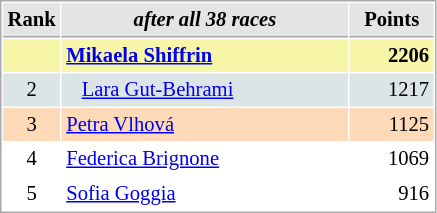<table cellspacing="1" cellpadding="3" style="border:1px solid #aaa; font-size:86%;">
<tr style="background:#e4e4e4;">
<th style="border-bottom:1px solid #aaa; width:10px;">Rank</th>
<th style="border-bottom:1px solid #aaa; width:185px; white-space:nowrap;"><em>after all 38 races</em></th>
<th style="border-bottom:1px solid #aaa; width:50px;">Points</th>
</tr>
<tr style="background:#f7f6a8;">
<td style="text-align:center;"></td>
<td> <strong><a href='#'>Mikaela Shiffrin</a></strong></td>
<td align="right"><strong>2206</strong></td>
</tr>
<tr style="background:#dce5e5;">
<td style="text-align:center;">2</td>
<td>   <a href='#'>Lara Gut-Behrami</a></td>
<td align="right">1217</td>
</tr>
<tr style="background:#ffdab9;">
<td style="text-align:center;">3</td>
<td> <a href='#'>Petra Vlhová</a></td>
<td align="right">1125</td>
</tr>
<tr>
<td style="text-align:center;">4</td>
<td> <a href='#'>Federica Brignone</a></td>
<td align="right">1069</td>
</tr>
<tr>
<td style="text-align:center;">5</td>
<td> <a href='#'>Sofia Goggia</a></td>
<td align="right">916</td>
</tr>
</table>
